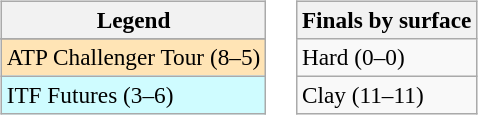<table>
<tr valign=top>
<td><br><table class=wikitable style=font-size:97%>
<tr>
<th>Legend</th>
</tr>
<tr bgcolor=e5d1cb>
</tr>
<tr bgcolor=moccasin>
<td>ATP Challenger Tour (8–5)</td>
</tr>
<tr bgcolor=cffcff>
<td>ITF Futures (3–6)</td>
</tr>
</table>
</td>
<td><br><table class=wikitable style=font-size:97%>
<tr>
<th>Finals by surface</th>
</tr>
<tr>
<td>Hard (0–0)</td>
</tr>
<tr>
<td>Clay (11–11)</td>
</tr>
</table>
</td>
</tr>
</table>
